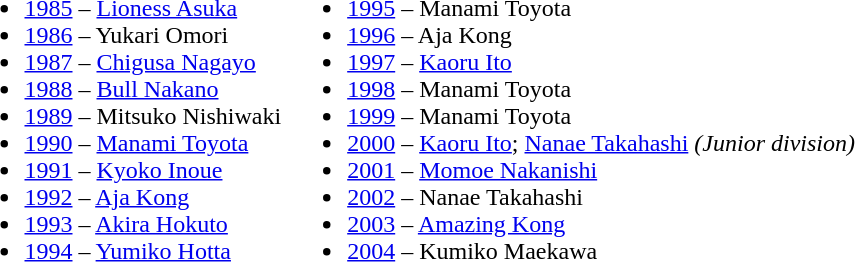<table border=0 |>
<tr>
<td valign=top><br><ul><li><a href='#'>1985</a> – <a href='#'>Lioness Asuka</a></li><li><a href='#'>1986</a> – Yukari Omori</li><li><a href='#'>1987</a> – <a href='#'>Chigusa Nagayo</a></li><li><a href='#'>1988</a> – <a href='#'>Bull Nakano</a></li><li><a href='#'>1989</a> – Mitsuko Nishiwaki</li><li><a href='#'>1990</a> – <a href='#'>Manami Toyota</a></li><li><a href='#'>1991</a> – <a href='#'>Kyoko Inoue</a></li><li><a href='#'>1992</a> – <a href='#'>Aja Kong</a></li><li><a href='#'>1993</a> – <a href='#'>Akira Hokuto</a></li><li><a href='#'>1994</a> – <a href='#'>Yumiko Hotta</a></li></ul></td>
<td valign=top><br><ul><li><a href='#'>1995</a> – Manami Toyota</li><li><a href='#'>1996</a> – Aja Kong</li><li><a href='#'>1997</a> – <a href='#'>Kaoru Ito</a></li><li><a href='#'>1998</a> – Manami Toyota</li><li><a href='#'>1999</a> – Manami Toyota</li><li><a href='#'>2000</a> – <a href='#'>Kaoru Ito</a>; <a href='#'>Nanae Takahashi</a> <em>(Junior division)</em></li><li><a href='#'>2001</a> – <a href='#'>Momoe Nakanishi</a></li><li><a href='#'>2002</a> – Nanae Takahashi</li><li><a href='#'>2003</a> – <a href='#'>Amazing Kong</a></li><li><a href='#'>2004</a> – Kumiko Maekawa</li></ul></td>
</tr>
</table>
